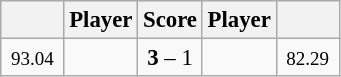<table class="wikitable" style="font-size:95%">
<tr>
<th width="35"></th>
<th>Player</th>
<th>Score</th>
<th>Player</th>
<th width="35"></th>
</tr>
<tr>
<td align=center><small><span>93.04</span></small></td>
<td align=left></td>
<td align="center"><strong>3</strong> – 1</td>
<td align=left></td>
<td align=center><small><span>82.29</span></small></td>
</tr>
</table>
